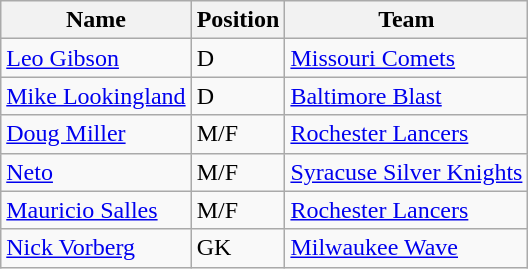<table class="wikitable">
<tr>
<th>Name</th>
<th>Position</th>
<th>Team</th>
</tr>
<tr>
<td><a href='#'>Leo Gibson</a></td>
<td>D</td>
<td><a href='#'>Missouri Comets</a></td>
</tr>
<tr>
<td><a href='#'>Mike Lookingland</a></td>
<td>D</td>
<td><a href='#'>Baltimore Blast</a></td>
</tr>
<tr>
<td><a href='#'>Doug Miller</a></td>
<td>M/F</td>
<td><a href='#'>Rochester Lancers</a></td>
</tr>
<tr>
<td><a href='#'>Neto</a></td>
<td>M/F</td>
<td><a href='#'>Syracuse Silver Knights</a></td>
</tr>
<tr>
<td><a href='#'>Mauricio Salles</a></td>
<td>M/F</td>
<td><a href='#'>Rochester Lancers</a></td>
</tr>
<tr>
<td><a href='#'>Nick Vorberg</a></td>
<td>GK</td>
<td><a href='#'>Milwaukee Wave</a></td>
</tr>
</table>
